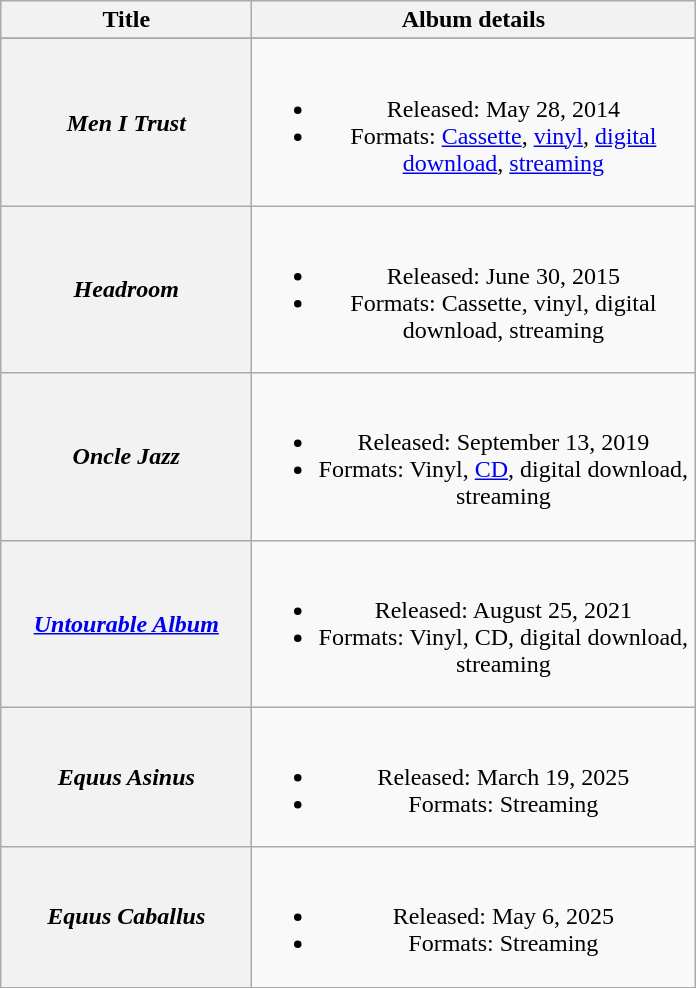<table class="wikitable plainrowheaders" style="text-align:center;">
<tr>
<th scope="col" style="width:10em;">Title</th>
<th scope="col" style="width:18em;">Album details</th>
</tr>
<tr>
</tr>
<tr>
<th scope="row"><em>Men I Trust</em></th>
<td><br><ul><li>Released: May 28, 2014</li><li>Formats: <a href='#'>Cassette</a>, <a href='#'>vinyl</a>, <a href='#'>digital download</a>, <a href='#'>streaming</a></li></ul></td>
</tr>
<tr>
<th scope="row"><em>Headroom</em></th>
<td><br><ul><li>Released: June 30, 2015</li><li>Formats: Cassette, vinyl, digital download, streaming</li></ul></td>
</tr>
<tr>
<th scope="row"><em>Oncle Jazz</em></th>
<td><br><ul><li>Released: September 13, 2019</li><li>Formats: Vinyl, <a href='#'>CD</a>, digital download, streaming</li></ul></td>
</tr>
<tr>
<th scope="row"><em><a href='#'>Untourable Album</a></em></th>
<td><br><ul><li>Released: August 25, 2021</li><li>Formats: Vinyl, CD, digital download, streaming</li></ul></td>
</tr>
<tr>
<th scope="row"><em>Equus Asinus</em></th>
<td><br><ul><li>Released: March 19, 2025</li><li>Formats: Streaming</li></ul></td>
</tr>
<tr>
<th scope="row"><em>Equus Caballus</em></th>
<td><br><ul><li>Released: May 6, 2025</li><li>Formats: Streaming</li></ul></td>
</tr>
</table>
